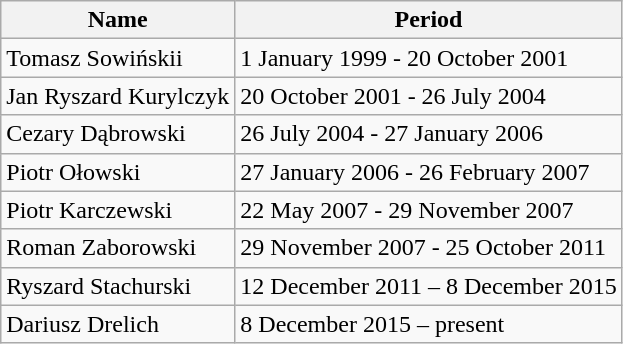<table class="wikitable">
<tr>
<th>Name</th>
<th>Period</th>
</tr>
<tr>
<td>Tomasz Sowińskii</td>
<td>1 January 1999 - 20 October 2001</td>
</tr>
<tr>
<td>Jan Ryszard Kurylczyk</td>
<td>20 October 2001 - 26 July 2004</td>
</tr>
<tr>
<td>Cezary Dąbrowski</td>
<td>26 July 2004 - 27 January 2006</td>
</tr>
<tr>
<td>Piotr Ołowski</td>
<td>27 January 2006 - 26 February 2007</td>
</tr>
<tr>
<td>Piotr Karczewski</td>
<td>22 May 2007 - 29 November 2007</td>
</tr>
<tr>
<td>Roman Zaborowski</td>
<td>29 November 2007 - 25 October 2011</td>
</tr>
<tr>
<td>Ryszard Stachurski</td>
<td>12 December 2011 – 8 December 2015</td>
</tr>
<tr>
<td>Dariusz Drelich</td>
<td>8 December 2015 – present</td>
</tr>
</table>
